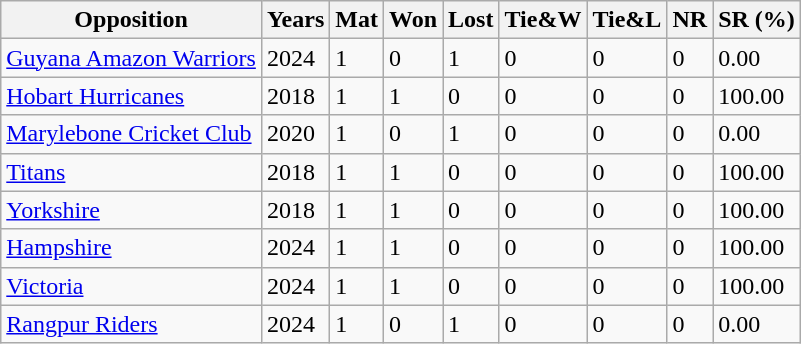<table class="wikitable sortable">
<tr>
<th class="unsortable">Opposition</th>
<th class="unsortable">Years</th>
<th>Mat</th>
<th>Won</th>
<th>Lost</th>
<th>Tie&W</th>
<th>Tie&L</th>
<th>NR</th>
<th>SR (%)</th>
</tr>
<tr>
<td><a href='#'>Guyana Amazon Warriors</a></td>
<td>2024</td>
<td>1</td>
<td>0</td>
<td>1</td>
<td>0</td>
<td>0</td>
<td>0</td>
<td>0.00</td>
</tr>
<tr>
<td><a href='#'>Hobart Hurricanes</a></td>
<td>2018</td>
<td>1</td>
<td>1</td>
<td>0</td>
<td>0</td>
<td>0</td>
<td>0</td>
<td>100.00</td>
</tr>
<tr>
<td><a href='#'>Marylebone Cricket Club</a></td>
<td>2020</td>
<td>1</td>
<td>0</td>
<td>1</td>
<td>0</td>
<td>0</td>
<td>0</td>
<td>0.00</td>
</tr>
<tr>
<td><a href='#'>Titans</a></td>
<td>2018</td>
<td>1</td>
<td>1</td>
<td>0</td>
<td>0</td>
<td>0</td>
<td>0</td>
<td>100.00</td>
</tr>
<tr>
<td><a href='#'>Yorkshire</a></td>
<td>2018</td>
<td>1</td>
<td>1</td>
<td>0</td>
<td>0</td>
<td>0</td>
<td>0</td>
<td>100.00</td>
</tr>
<tr>
<td><a href='#'>Hampshire</a></td>
<td>2024</td>
<td>1</td>
<td>1</td>
<td>0</td>
<td>0</td>
<td>0</td>
<td>0</td>
<td>100.00</td>
</tr>
<tr>
<td><a href='#'>Victoria</a></td>
<td>2024</td>
<td>1</td>
<td>1</td>
<td>0</td>
<td>0</td>
<td>0</td>
<td>0</td>
<td>100.00</td>
</tr>
<tr>
<td><a href='#'>Rangpur Riders</a></td>
<td>2024</td>
<td>1</td>
<td>0</td>
<td>1</td>
<td>0</td>
<td>0</td>
<td>0</td>
<td>0.00</td>
</tr>
</table>
